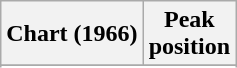<table class="wikitable sortable plainrowheaders">
<tr>
<th scope="col">Chart (1966)</th>
<th scope="col">Peak<br>position</th>
</tr>
<tr>
</tr>
<tr>
</tr>
<tr>
</tr>
<tr>
</tr>
</table>
